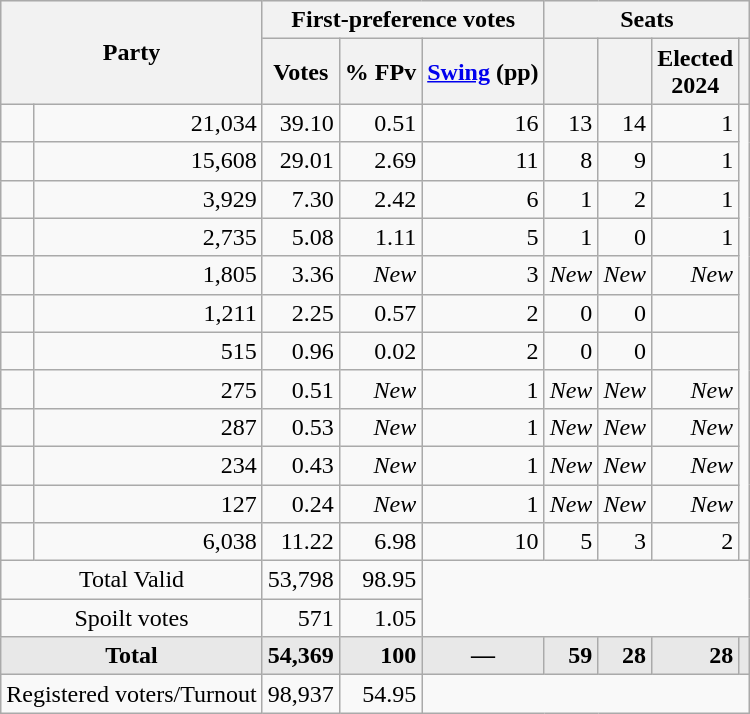<table class="wikitable sortable" style="text-align:center;">
<tr style="text-align:right; background-color:#E9E9E9; text-align:center">
<th rowspan="2" colspan="2">Party</th>
<th colspan="3">First-preference votes</th>
<th colspan="5">Seats</th>
</tr>
<tr style="text-align:right; background-color:#E9E9E9; text-align:center">
<th data-sort-type="number">Votes</th>
<th data-sort-type="number">% FPv</th>
<th data-sort-type="number"><a href='#'>Swing</a> (pp)</th>
<th data-sort-type="number"></th>
<th data-sort-type="number"><a href='#'></a></th>
<th data-sort-type="number">Elected<br>2024</th>
<th data-sort-type="number"></th>
</tr>
<tr>
<td></td>
<td align=right>21,034</td>
<td align=right>39.10</td>
<td align=right>0.51</td>
<td align=right>16</td>
<td align=right>13</td>
<td align=right>14</td>
<td align=right>1</td>
</tr>
<tr>
<td></td>
<td align=right>15,608</td>
<td align=right>29.01</td>
<td align=right>2.69</td>
<td align=right>11</td>
<td align=right>8</td>
<td align=right>9</td>
<td align=right>1</td>
</tr>
<tr>
<td></td>
<td align=right>3,929</td>
<td align=right>7.30</td>
<td align=right>2.42</td>
<td align=right>6</td>
<td align=right>1</td>
<td align=right>2</td>
<td align=right>1</td>
</tr>
<tr>
<td></td>
<td align=right>2,735</td>
<td align=right>5.08</td>
<td align=right>1.11</td>
<td align=right>5</td>
<td align=right>1</td>
<td align=right>0</td>
<td align=right>1</td>
</tr>
<tr>
<td></td>
<td align=right>1,805</td>
<td align=right>3.36</td>
<td align=right><em>New</em></td>
<td align=right>3</td>
<td align=right><em>New</em></td>
<td align=right><em>New</em></td>
<td align=right><em>New</em></td>
</tr>
<tr>
<td></td>
<td align=right>1,211</td>
<td align=right>2.25</td>
<td align=right>0.57</td>
<td align=right>2</td>
<td align=right>0</td>
<td align=right>0</td>
<td align=right></td>
</tr>
<tr>
<td></td>
<td align=right>515</td>
<td align=right>0.96</td>
<td align=right>0.02</td>
<td align=right>2</td>
<td align=right>0</td>
<td align=right>0</td>
<td align=right></td>
</tr>
<tr>
<td></td>
<td align=right>275</td>
<td align=right>0.51</td>
<td align=right><em>New</em></td>
<td align=right>1</td>
<td align=right><em>New</em></td>
<td align=right><em>New</em></td>
<td align=right><em>New</em></td>
</tr>
<tr>
<td></td>
<td align=right>287</td>
<td align=right>0.53</td>
<td align=right><em>New</em></td>
<td align=right>1</td>
<td align=right><em>New</em></td>
<td align=right><em>New</em></td>
<td align=right><em>New</em></td>
</tr>
<tr>
<td></td>
<td align=right>234</td>
<td align=right>0.43</td>
<td align=right><em>New</em></td>
<td align=right>1</td>
<td align=right><em>New</em></td>
<td align=right><em>New</em></td>
<td align=right><em>New</em></td>
</tr>
<tr>
<td></td>
<td align=right>127</td>
<td align=right>0.24</td>
<td align=right><em>New</em></td>
<td align=right>1</td>
<td align=right><em>New</em></td>
<td align=right><em>New</em></td>
<td align=right><em>New</em></td>
</tr>
<tr>
<td></td>
<td align=right>6,038</td>
<td align=right>11.22</td>
<td align=right>6.98</td>
<td align=right>10</td>
<td align=right>5</td>
<td align=right>3</td>
<td align=right>2</td>
</tr>
<tr class="sortbottom">
<td colspan=2>Total Valid</td>
<td align=right>53,798</td>
<td align=right>98.95</td>
<td rowspan=2 colspan=6></td>
</tr>
<tr>
<td colspan=2>Spoilt votes</td>
<td align=right>571</td>
<td align=right>1.05</td>
</tr>
<tr style="font-weight:bold; background:rgb(232,232,232);">
<td colspan=2>Total</td>
<td align=right>54,369</td>
<td align=right>100</td>
<td>—</td>
<td align=right>59</td>
<td align=right>28</td>
<td align=right>28</td>
<td></td>
</tr>
<tr>
<td colspan=2>Registered voters/Turnout</td>
<td align=right>98,937</td>
<td align=right>54.95</td>
<td colspan=6></td>
</tr>
</table>
